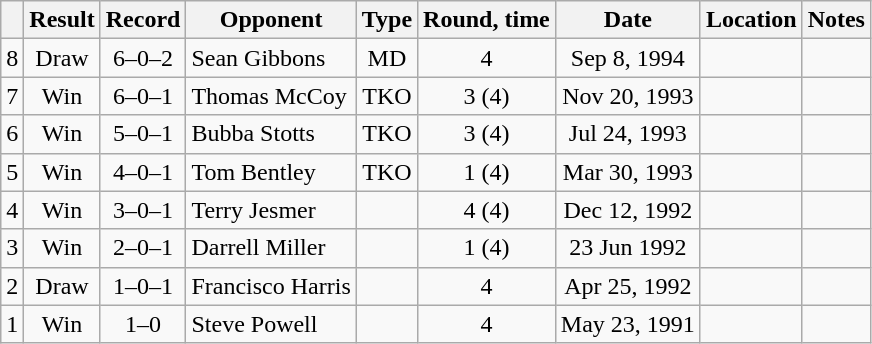<table class="wikitable" style="text-align:center">
<tr>
<th></th>
<th>Result</th>
<th>Record</th>
<th>Opponent</th>
<th>Type</th>
<th>Round, time</th>
<th>Date</th>
<th>Location</th>
<th>Notes</th>
</tr>
<tr>
<td>8</td>
<td>Draw</td>
<td>6–0–2</td>
<td style="text-align:left;">Sean Gibbons</td>
<td>MD</td>
<td>4</td>
<td>Sep 8, 1994</td>
<td style="text-align:left;"></td>
<td></td>
</tr>
<tr>
<td>7</td>
<td>Win</td>
<td>6–0–1</td>
<td style="text-align:left;">Thomas McCoy</td>
<td>TKO</td>
<td>3 (4)</td>
<td>Nov 20, 1993</td>
<td style="text-align:left;"></td>
<td></td>
</tr>
<tr>
<td>6</td>
<td>Win</td>
<td>5–0–1</td>
<td style="text-align:left;">Bubba Stotts</td>
<td>TKO</td>
<td>3 (4)</td>
<td>Jul 24, 1993</td>
<td style="text-align:left;"></td>
<td></td>
</tr>
<tr>
<td>5</td>
<td>Win</td>
<td>4–0–1</td>
<td style="text-align:left;">Tom Bentley</td>
<td>TKO</td>
<td>1 (4)</td>
<td>Mar 30, 1993</td>
<td style="text-align:left;"></td>
<td></td>
</tr>
<tr>
<td>4</td>
<td>Win</td>
<td>3–0–1</td>
<td style="text-align:left;">Terry Jesmer</td>
<td></td>
<td>4 (4)</td>
<td>Dec 12, 1992</td>
<td style="text-align:left;"></td>
<td></td>
</tr>
<tr>
<td>3</td>
<td>Win</td>
<td>2–0–1</td>
<td style="text-align:left;">Darrell Miller</td>
<td></td>
<td>1 (4)</td>
<td>23 Jun 1992</td>
<td style="text-align:left;"></td>
<td></td>
</tr>
<tr>
<td>2</td>
<td>Draw</td>
<td>1–0–1</td>
<td style="text-align:left;">Francisco Harris</td>
<td></td>
<td>4</td>
<td>Apr 25, 1992</td>
<td style="text-align:left;"></td>
<td></td>
</tr>
<tr>
<td>1</td>
<td>Win</td>
<td>1–0</td>
<td style="text-align:left;">Steve Powell</td>
<td></td>
<td>4</td>
<td>May 23, 1991</td>
<td style="text-align:left;"></td>
<td></td>
</tr>
</table>
